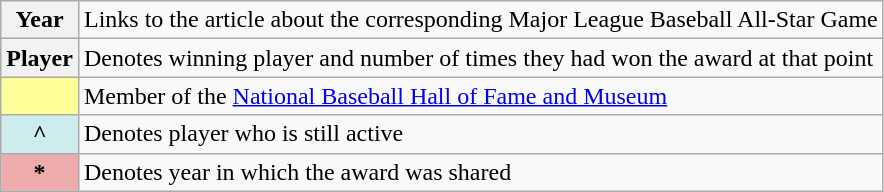<table class="wikitable plainrowheaders">
<tr>
<th scope="row" style="text-align:center"><strong>Year</strong></th>
<td>Links to the article about the corresponding Major League Baseball All-Star Game</td>
</tr>
<tr>
<th scope="row" style="text-align:center"><strong>Player </strong></th>
<td>Denotes winning player and number of times they had won the award at that point</td>
</tr>
<tr>
<th scope="row" style="text-align:center; background-color:#FFFF99;"></th>
<td>Member of the <a href='#'>National Baseball Hall of Fame and Museum</a></td>
</tr>
<tr>
<th scope="row" style="text-align:center; background-color:#CFECEC;">^</th>
<td>Denotes player who is still active</td>
</tr>
<tr>
<th scope="row" style="text-align:center; background-color:#eeabab;">*</th>
<td>Denotes year in which the award was shared</td>
</tr>
</table>
